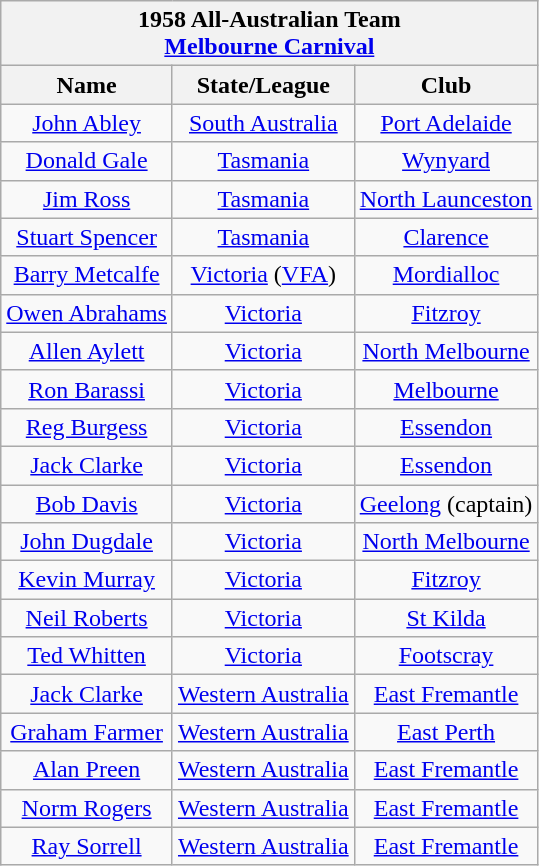<table class="wikitable" style="text-align: center">
<tr>
<th colspan="10">1958 All-Australian Team<br><a href='#'>Melbourne Carnival</a></th>
</tr>
<tr>
<th>Name</th>
<th>State/League</th>
<th>Club</th>
</tr>
<tr>
<td><a href='#'>John Abley</a></td>
<td><a href='#'>South Australia</a></td>
<td><a href='#'>Port Adelaide</a></td>
</tr>
<tr>
<td><a href='#'>Donald Gale</a></td>
<td><a href='#'>Tasmania</a></td>
<td><a href='#'>Wynyard</a></td>
</tr>
<tr>
<td><a href='#'>Jim Ross</a></td>
<td><a href='#'>Tasmania</a></td>
<td><a href='#'>North Launceston</a></td>
</tr>
<tr>
<td><a href='#'>Stuart Spencer</a></td>
<td><a href='#'>Tasmania</a></td>
<td><a href='#'>Clarence</a></td>
</tr>
<tr>
<td><a href='#'>Barry Metcalfe</a></td>
<td><a href='#'>Victoria</a> (<a href='#'>VFA</a>)</td>
<td><a href='#'>Mordialloc</a></td>
</tr>
<tr>
<td><a href='#'>Owen Abrahams</a></td>
<td><a href='#'>Victoria</a></td>
<td><a href='#'>Fitzroy</a></td>
</tr>
<tr>
<td><a href='#'>Allen Aylett</a></td>
<td><a href='#'>Victoria</a></td>
<td><a href='#'>North Melbourne</a></td>
</tr>
<tr>
<td><a href='#'>Ron Barassi</a></td>
<td><a href='#'>Victoria</a></td>
<td><a href='#'>Melbourne</a></td>
</tr>
<tr>
<td><a href='#'>Reg Burgess</a></td>
<td><a href='#'>Victoria</a></td>
<td><a href='#'>Essendon</a></td>
</tr>
<tr>
<td><a href='#'>Jack Clarke</a></td>
<td><a href='#'>Victoria</a></td>
<td><a href='#'>Essendon</a></td>
</tr>
<tr>
<td><a href='#'>Bob Davis</a></td>
<td><a href='#'>Victoria</a></td>
<td><a href='#'>Geelong</a> (captain)</td>
</tr>
<tr>
<td><a href='#'>John Dugdale</a></td>
<td><a href='#'>Victoria</a></td>
<td><a href='#'>North Melbourne</a></td>
</tr>
<tr>
<td><a href='#'>Kevin Murray</a></td>
<td><a href='#'>Victoria</a></td>
<td><a href='#'>Fitzroy</a></td>
</tr>
<tr>
<td><a href='#'>Neil Roberts</a></td>
<td><a href='#'>Victoria</a></td>
<td><a href='#'>St Kilda</a></td>
</tr>
<tr>
<td><a href='#'>Ted Whitten</a></td>
<td><a href='#'>Victoria</a></td>
<td><a href='#'>Footscray</a></td>
</tr>
<tr>
<td><a href='#'>Jack Clarke</a></td>
<td><a href='#'>Western Australia</a></td>
<td><a href='#'>East Fremantle</a></td>
</tr>
<tr>
<td><a href='#'>Graham Farmer</a></td>
<td><a href='#'>Western Australia</a></td>
<td><a href='#'>East Perth</a></td>
</tr>
<tr>
<td><a href='#'>Alan Preen</a></td>
<td><a href='#'>Western Australia</a></td>
<td><a href='#'>East Fremantle</a></td>
</tr>
<tr>
<td><a href='#'>Norm Rogers</a></td>
<td><a href='#'>Western Australia</a></td>
<td><a href='#'>East Fremantle</a></td>
</tr>
<tr>
<td><a href='#'>Ray Sorrell</a></td>
<td><a href='#'>Western Australia</a></td>
<td><a href='#'>East Fremantle</a></td>
</tr>
</table>
